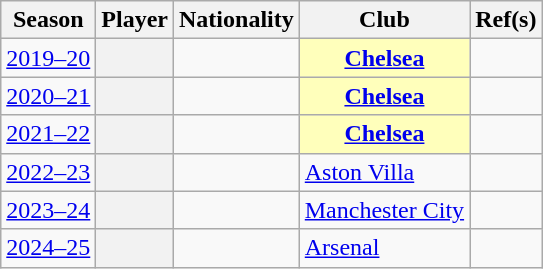<table class="wikitable sortable plainrowheaders">
<tr>
<th scope="col">Season</th>
<th scope="col">Player</th>
<th scope="col">Nationality</th>
<th scope="col">Club</th>
<th scope="col" class="unsortable">Ref(s)</th>
</tr>
<tr>
<td><a href='#'>2019–20</a></td>
<th scope="row"></th>
<td></td>
<th scope="row" style="background:#ffb"><a href='#'>Chelsea</a></th>
<td style="text-align:center"></td>
</tr>
<tr>
<td><a href='#'>2020–21</a></td>
<th scope="row"></th>
<td></td>
<th scope="row" style="background:#ffb"><a href='#'>Chelsea</a></th>
<td style="text-align:center"></td>
</tr>
<tr>
<td><a href='#'>2021–22</a></td>
<th scope="row"></th>
<td></td>
<th scope="row" style="background:#ffb"><a href='#'>Chelsea</a></th>
<td style="text-align:center"></td>
</tr>
<tr>
<td><a href='#'>2022–23</a></td>
<th scope="row"></th>
<td></td>
<td><a href='#'>Aston Villa</a></td>
<td style="text-align:center"></td>
</tr>
<tr>
<td><a href='#'>2023–24</a></td>
<th scope="row"></th>
<td></td>
<td><a href='#'>Manchester City</a></td>
<td style="text-align:center"></td>
</tr>
<tr>
<td><a href='#'>2024–25</a></td>
<th scope="row"></th>
<td></td>
<td><a href='#'>Arsenal</a></td>
<td style="text-align:center"></td>
</tr>
</table>
